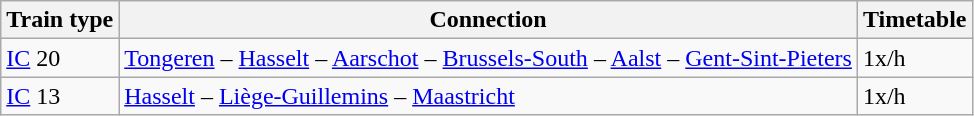<table class="wikitable">
<tr>
<th>Train type</th>
<th>Connection</th>
<th>Timetable</th>
</tr>
<tr>
<td><a href='#'>IC</a> 20</td>
<td><a href='#'>Tongeren</a> – <a href='#'>Hasselt</a> – <a href='#'>Aarschot</a> – <a href='#'>Brussels-South</a> – <a href='#'>Aalst</a> – <a href='#'>Gent-Sint-Pieters</a></td>
<td>1x/h</td>
</tr>
<tr>
<td><a href='#'>IC</a> 13</td>
<td><a href='#'>Hasselt</a> – <a href='#'>Liège-Guillemins</a> – <a href='#'>Maastricht</a></td>
<td>1x/h</td>
</tr>
</table>
